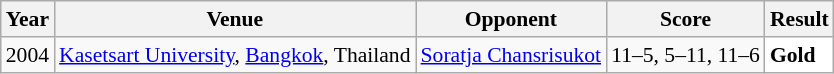<table class="sortable wikitable" style="font-size: 90%;">
<tr>
<th>Year</th>
<th>Venue</th>
<th>Opponent</th>
<th>Score</th>
<th>Result</th>
</tr>
<tr>
<td align="center">2004</td>
<td align="left"><a href='#'>Kasetsart University</a>, <a href='#'>Bangkok</a>, Thailand</td>
<td align="left"> <a href='#'>Soratja Chansrisukot</a></td>
<td align="left">11–5, 5–11, 11–6</td>
<td style="text-align:left; background:white"> <strong>Gold</strong></td>
</tr>
</table>
